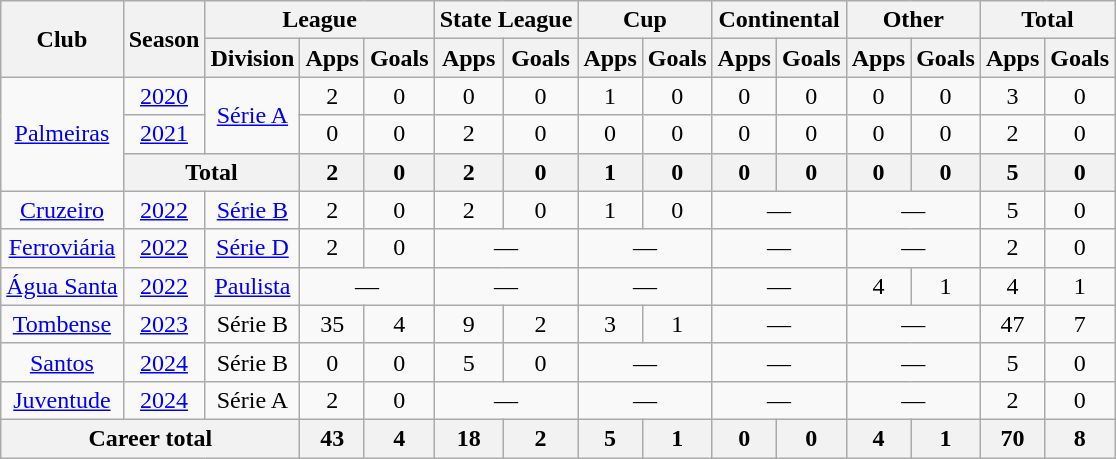<table class="wikitable" style="text-align: center">
<tr>
<th rowspan="2">Club</th>
<th rowspan="2">Season</th>
<th colspan="3">League</th>
<th colspan="2">State League</th>
<th colspan="2">Cup</th>
<th colspan="2">Continental</th>
<th colspan="2">Other</th>
<th colspan="2">Total</th>
</tr>
<tr>
<th>Division</th>
<th>Apps</th>
<th>Goals</th>
<th>Apps</th>
<th>Goals</th>
<th>Apps</th>
<th>Goals</th>
<th>Apps</th>
<th>Goals</th>
<th>Apps</th>
<th>Goals</th>
<th>Apps</th>
<th>Goals</th>
</tr>
<tr>
<td rowspan="3"><a href='#'>Palmeiras</a></td>
<td><a href='#'>2020</a></td>
<td rowspan="2"><a href='#'>Série A</a></td>
<td>2</td>
<td>0</td>
<td>0</td>
<td>0</td>
<td>1</td>
<td>0</td>
<td>0</td>
<td>0</td>
<td>0</td>
<td>0</td>
<td>3</td>
<td>0</td>
</tr>
<tr>
<td><a href='#'>2021</a></td>
<td>0</td>
<td>0</td>
<td>2</td>
<td>0</td>
<td>0</td>
<td>0</td>
<td>0</td>
<td>0</td>
<td>0</td>
<td>0</td>
<td>2</td>
<td>0</td>
</tr>
<tr>
<th colspan="2">Total</th>
<th>2</th>
<th>0</th>
<th>2</th>
<th>0</th>
<th>1</th>
<th>0</th>
<th>0</th>
<th>0</th>
<th>0</th>
<th>0</th>
<th>5</th>
<th>0</th>
</tr>
<tr>
<td><a href='#'>Cruzeiro</a></td>
<td><a href='#'>2022</a></td>
<td><a href='#'>Série B</a></td>
<td>2</td>
<td>0</td>
<td>2</td>
<td>0</td>
<td>1</td>
<td>0</td>
<td colspan="2">—</td>
<td colspan="2">—</td>
<td>5</td>
<td>0</td>
</tr>
<tr>
<td><a href='#'>Ferroviária</a></td>
<td><a href='#'>2022</a></td>
<td><a href='#'>Série D</a></td>
<td>2</td>
<td>0</td>
<td colspan="2">—</td>
<td colspan="2">—</td>
<td colspan="2">—</td>
<td colspan="2">—</td>
<td>2</td>
<td>0</td>
</tr>
<tr>
<td><a href='#'>Água Santa</a></td>
<td><a href='#'>2022</a></td>
<td><a href='#'>Paulista</a></td>
<td colspan="2">—</td>
<td colspan="2">—</td>
<td colspan="2">—</td>
<td colspan="2">—</td>
<td>4</td>
<td>1</td>
<td>4</td>
<td>1</td>
</tr>
<tr>
<td><a href='#'>Tombense</a></td>
<td><a href='#'>2023</a></td>
<td>Série B</td>
<td>35</td>
<td>4</td>
<td>9</td>
<td>2</td>
<td>3</td>
<td>1</td>
<td colspan="2">—</td>
<td colspan="2">—</td>
<td>47</td>
<td>7</td>
</tr>
<tr>
<td><a href='#'>Santos</a></td>
<td><a href='#'>2024</a></td>
<td>Série B</td>
<td>0</td>
<td>0</td>
<td>5</td>
<td>0</td>
<td colspan="2">—</td>
<td colspan="2">—</td>
<td colspan="2">—</td>
<td>5</td>
<td>0</td>
</tr>
<tr>
<td><a href='#'>Juventude</a></td>
<td><a href='#'>2024</a></td>
<td>Série A</td>
<td>2</td>
<td>0</td>
<td colspan="2">—</td>
<td colspan="2">—</td>
<td colspan="2">—</td>
<td colspan="2">—</td>
<td>2</td>
<td>0</td>
</tr>
<tr>
<th colspan="3"><strong>Career total</strong></th>
<th>43</th>
<th>4</th>
<th>18</th>
<th>2</th>
<th>5</th>
<th>1</th>
<th>0</th>
<th>0</th>
<th>4</th>
<th>1</th>
<th>70</th>
<th>8</th>
</tr>
</table>
